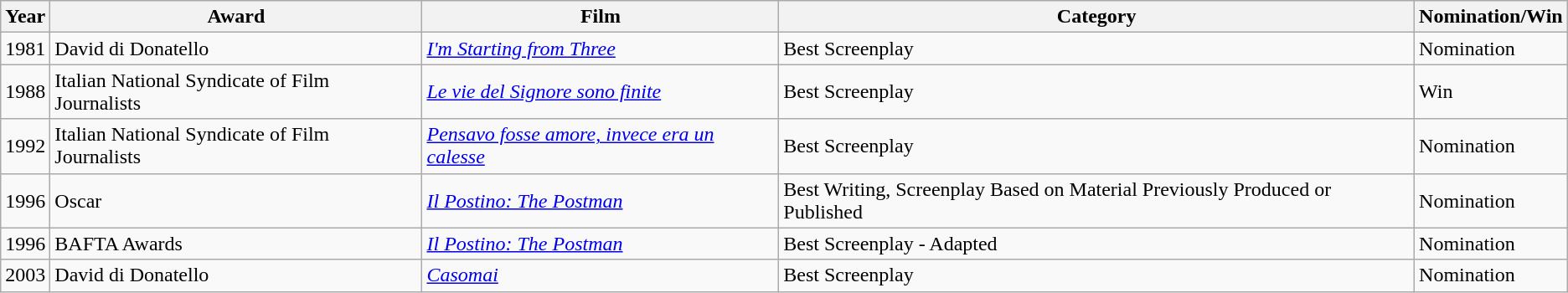<table class="wikitable">
<tr>
<th>Year</th>
<th>Award</th>
<th>Film</th>
<th>Category</th>
<th>Nomination/Win</th>
</tr>
<tr>
<td>1981</td>
<td>David di Donatello</td>
<td><em><a href='#'>I'm Starting from Three</a></em></td>
<td>Best Screenplay</td>
<td>Nomination</td>
</tr>
<tr>
<td>1988</td>
<td>Italian National Syndicate of Film Journalists</td>
<td><em><a href='#'>Le vie del Signore sono finite</a></em></td>
<td>Best Screenplay</td>
<td>Win</td>
</tr>
<tr>
<td>1992</td>
<td>Italian National Syndicate of Film Journalists</td>
<td><em><a href='#'>Pensavo fosse amore, invece era un calesse</a></em></td>
<td>Best Screenplay</td>
<td>Nomination</td>
</tr>
<tr>
<td>1996</td>
<td>Oscar</td>
<td><em><a href='#'>Il Postino: The Postman</a></em></td>
<td>Best Writing, Screenplay Based on Material Previously Produced or Published</td>
<td>Nomination</td>
</tr>
<tr>
<td>1996</td>
<td>BAFTA Awards</td>
<td><em><a href='#'>Il Postino: The Postman</a></em></td>
<td>Best Screenplay - Adapted</td>
<td>Nomination</td>
</tr>
<tr>
<td>2003</td>
<td>David di Donatello</td>
<td><em><a href='#'>Casomai</a></em></td>
<td>Best Screenplay</td>
<td>Nomination</td>
</tr>
</table>
